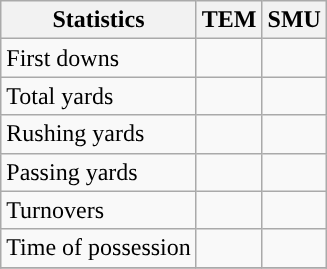<table class="wikitable">
<tr>
<th>Statistics</th>
<th>TEM</th>
<th>SMU</th>
</tr>
<tr>
<td>First downs</td>
<td></td>
<td></td>
</tr>
<tr>
<td>Total yards</td>
<td></td>
<td></td>
</tr>
<tr>
<td>Rushing yards</td>
<td></td>
<td></td>
</tr>
<tr>
<td>Passing yards</td>
<td></td>
<td></td>
</tr>
<tr>
<td>Turnovers</td>
<td></td>
<td></td>
</tr>
<tr>
<td>Time of possession</td>
<td></td>
<td></td>
</tr>
<tr>
</tr>
</table>
